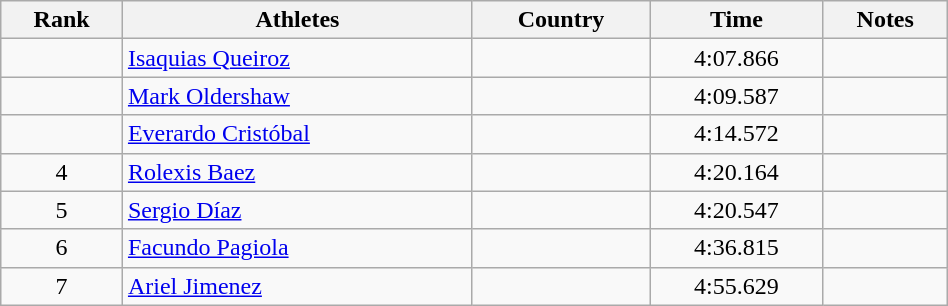<table class="wikitable" width=50% style="text-align:center">
<tr>
<th>Rank</th>
<th>Athletes</th>
<th>Country</th>
<th>Time</th>
<th>Notes</th>
</tr>
<tr>
<td></td>
<td align=left><a href='#'>Isaquias Queiroz</a></td>
<td align=left></td>
<td>4:07.866</td>
<td></td>
</tr>
<tr>
<td></td>
<td align=left><a href='#'>Mark Oldershaw</a></td>
<td align=left></td>
<td>4:09.587</td>
<td></td>
</tr>
<tr>
<td></td>
<td align=left><a href='#'>Everardo Cristóbal</a></td>
<td align=left></td>
<td>4:14.572</td>
<td></td>
</tr>
<tr>
<td>4</td>
<td align=left><a href='#'>Rolexis Baez</a></td>
<td align=left></td>
<td>4:20.164</td>
<td></td>
</tr>
<tr>
<td>5</td>
<td align=left><a href='#'>Sergio Díaz</a></td>
<td align=left></td>
<td>4:20.547</td>
<td></td>
</tr>
<tr>
<td>6</td>
<td align=left><a href='#'>Facundo Pagiola</a></td>
<td align=left></td>
<td>4:36.815</td>
<td></td>
</tr>
<tr>
<td>7</td>
<td align=left><a href='#'>Ariel Jimenez</a></td>
<td align=left></td>
<td>4:55.629</td>
<td></td>
</tr>
</table>
